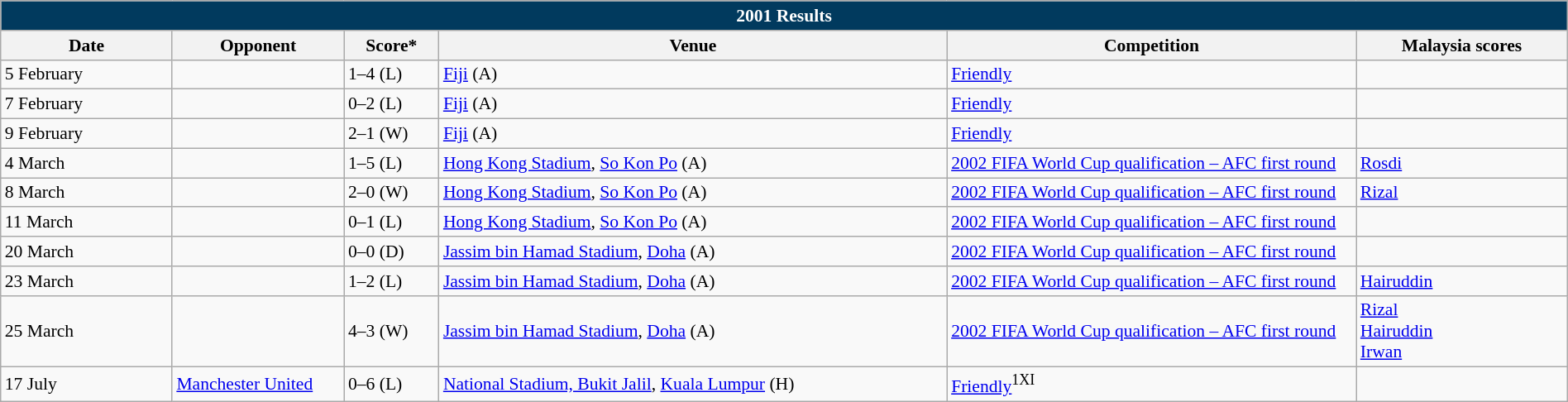<table class="wikitable" width=100% style="text-align:left;font-size:90%;">
<tr>
<th colspan=9 style="background: #013A5E; color: #FFFFFF;">2001 Results</th>
</tr>
<tr>
<th width=80>Date</th>
<th width=80>Opponent</th>
<th width=20>Score*</th>
<th width=250>Venue</th>
<th width=200>Competition</th>
<th width=100>Malaysia scores</th>
</tr>
<tr>
<td>5 February</td>
<td></td>
<td>1–4 (L)</td>
<td><a href='#'>Fiji</a> (A)</td>
<td><a href='#'>Friendly</a></td>
<td></td>
</tr>
<tr>
<td>7 February</td>
<td></td>
<td>0–2 (L)</td>
<td><a href='#'>Fiji</a> (A)</td>
<td><a href='#'>Friendly</a></td>
<td></td>
</tr>
<tr>
<td>9 February</td>
<td></td>
<td>2–1 (W)</td>
<td><a href='#'>Fiji</a> (A)</td>
<td><a href='#'>Friendly</a></td>
<td></td>
</tr>
<tr>
<td>4 March</td>
<td></td>
<td>1–5 (L)</td>
<td><a href='#'>Hong Kong Stadium</a>, <a href='#'>So Kon Po</a> (A)</td>
<td><a href='#'>2002 FIFA World Cup qualification – AFC first round</a></td>
<td><a href='#'>Rosdi</a> </td>
</tr>
<tr>
<td>8 March</td>
<td></td>
<td>2–0 (W)</td>
<td><a href='#'>Hong Kong Stadium</a>, <a href='#'>So Kon Po</a> (A)</td>
<td><a href='#'>2002 FIFA World Cup qualification – AFC first round</a></td>
<td><a href='#'>Rizal</a> </td>
</tr>
<tr>
<td>11 March</td>
<td></td>
<td>0–1 (L)</td>
<td><a href='#'>Hong Kong Stadium</a>, <a href='#'>So Kon Po</a> (A)</td>
<td><a href='#'>2002 FIFA World Cup qualification – AFC first round</a></td>
<td></td>
</tr>
<tr>
<td>20 March</td>
<td></td>
<td>0–0 (D)</td>
<td><a href='#'>Jassim bin Hamad Stadium</a>, <a href='#'>Doha</a> (A)</td>
<td><a href='#'>2002 FIFA World Cup qualification – AFC first round</a></td>
<td></td>
</tr>
<tr>
<td>23 March</td>
<td></td>
<td>1–2 (L)</td>
<td><a href='#'>Jassim bin Hamad Stadium</a>, <a href='#'>Doha</a> (A)</td>
<td><a href='#'>2002 FIFA World Cup qualification – AFC first round</a></td>
<td><a href='#'>Hairuddin</a> </td>
</tr>
<tr>
<td>25 March</td>
<td></td>
<td>4–3 (W)</td>
<td><a href='#'>Jassim bin Hamad Stadium</a>, <a href='#'>Doha</a> (A)</td>
<td><a href='#'>2002 FIFA World Cup qualification – AFC first round</a></td>
<td><a href='#'>Rizal</a> <br><a href='#'>Hairuddin</a> <br><a href='#'>Irwan</a> </td>
</tr>
<tr>
<td>17 July</td>
<td> <a href='#'>Manchester United</a></td>
<td>0–6 (L)</td>
<td><a href='#'>National Stadium, Bukit Jalil</a>, <a href='#'>Kuala Lumpur</a> (H)</td>
<td><a href='#'>Friendly</a><sup>1XI</sup></td>
<td></td>
</tr>
</table>
